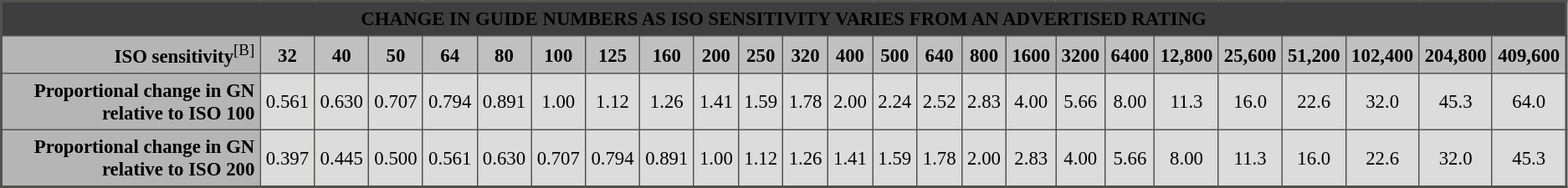<table border="1" cellpadding="4" cellspacing="0" style="margin: 1em 1em 1em 0; background: #f5f5f0; border: 2px #52524d solid; border-collapse: collapse; font-size: 95%;">
<tr>
<td colspan="25" style="background:#3E3E3E; text-align:center"><span><strong>CHANGE IN GUIDE NUMBERS AS ISO SENSITIVITY VARIES FROM AN ADVERTISED RATING</strong></span></td>
</tr>
<tr>
<td style="background:#B5B5B5; text-align:right"><strong>ISO sensitivity</strong><sup>[B]</sup></td>
<td style="background:#C0C0C0; text-align:center"><strong>32</strong></td>
<td style="background:#C0C0C0; text-align:center"><strong>40</strong></td>
<td style="background:#C0C0C0; text-align:center"><strong>50</strong></td>
<td style="background:#C0C0C0; text-align:center"><strong>64</strong></td>
<td style="background:#C0C0C0; text-align:center"><strong>80</strong></td>
<td style="background:#C0C0C0; text-align:center"><strong>100</strong></td>
<td style="background:#C0C0C0; text-align:center"><strong>125</strong></td>
<td style="background:#C0C0C0; text-align:center"><strong>160</strong></td>
<td style="background:#C0C0C0; text-align:center"><strong>200</strong></td>
<td style="background:#C0C0C0; text-align:center"><strong>250</strong></td>
<td style="background:#C0C0C0; text-align:center"><strong>320</strong></td>
<td style="background:#C0C0C0; text-align:center"><strong>400</strong></td>
<td style="background:#C0C0C0; text-align:center"><strong>500</strong></td>
<td style="background:#C0C0C0; text-align:center"><strong>640</strong></td>
<td style="background:#C0C0C0; text-align:center"><strong>800</strong></td>
<td style="background:#C0C0C0; text-align:center"><strong>1600</strong></td>
<td style="background:#C0C0C0; text-align:center"><strong>3200</strong></td>
<td style="background:#C0C0C0; text-align:center"><strong>6400</strong></td>
<td style="background:#C0C0C0; text-align:center"><strong>12,800</strong></td>
<td style="background:#C0C0C0; text-align:center"><strong>25,600</strong></td>
<td style="background:#C0C0C0; text-align:center"><strong>51,200</strong></td>
<td style="background:#C0C0C0; text-align:center"><strong>102,400</strong></td>
<td style="background:#C0C0C0; text-align:center"><strong>204,800</strong></td>
<td style="background:#C0C0C0; text-align:center"><strong>409,600</strong></td>
</tr>
<tr>
<td style="background:#B5B5B5; text-align:right"><strong>Proportional change in GN relative to ISO 100</strong></td>
<td style="background:#DCDCDC; text-align:center">0.561</td>
<td style="background:#dcdcdc; text-align:center">0.630</td>
<td style="background:#dcdcdc; text-align:center">0.707</td>
<td style="background:#dcdcdc; text-align:center">0.794</td>
<td style="background:#dcdcdc; text-align:center">0.891</td>
<td style="background:#dcdcdc; text-align:center">1.00</td>
<td style="background:#dcdcdc; text-align:center">1.12</td>
<td style="background:#dcdcdc; text-align:center">1.26</td>
<td style="background:#dcdcdc; text-align:center">1.41</td>
<td style="background:#dcdcdc; text-align:center">1.59</td>
<td style="background:#dcdcdc; text-align:center">1.78</td>
<td style="background:#dcdcdc; text-align:center">2.00</td>
<td style="background:#dcdcdc; text-align:center">2.24</td>
<td style="background:#dcdcdc; text-align:center">2.52</td>
<td style="background:#dcdcdc; text-align:center">2.83</td>
<td style="background:#dcdcdc; text-align:center">4.00</td>
<td style="background:#dcdcdc; text-align:center">5.66</td>
<td style="background:#dcdcdc; text-align:center">8.00</td>
<td style="background:#dcdcdc; text-align:center">11.3</td>
<td style="background:#dcdcdc; text-align:center">16.0</td>
<td style="background:#dcdcdc; text-align:center">22.6</td>
<td style="background:#dcdcdc; text-align:center">32.0</td>
<td style="background:#dcdcdc; text-align:center">45.3</td>
<td style="background:#dcdcdc; text-align:center">64.0</td>
</tr>
<tr>
<td style="background:#B5B5B5; text-align:right"><strong>Proportional change in GN relative to ISO 200</strong></td>
<td style="background:#DCDCDC; text-align:center">0.397</td>
<td style="background:#dcdcdc; text-align:center">0.445</td>
<td style="background:#dcdcdc; text-align:center">0.500</td>
<td style="background:#dcdcdc; text-align:center">0.561</td>
<td style="background:#dcdcdc; text-align:center">0.630</td>
<td style="background:#dcdcdc; text-align:center">0.707</td>
<td style="background:#dcdcdc; text-align:center">0.794</td>
<td style="background:#dcdcdc; text-align:center">0.891</td>
<td style="background:#dcdcdc; text-align:center">1.00</td>
<td style="background:#dcdcdc; text-align:center">1.12</td>
<td style="background:#dcdcdc; text-align:center">1.26</td>
<td style="background:#dcdcdc; text-align:center">1.41</td>
<td style="background:#dcdcdc; text-align:center">1.59</td>
<td style="background:#dcdcdc; text-align:center">1.78</td>
<td style="background:#dcdcdc; text-align:center">2.00</td>
<td style="background:#dcdcdc; text-align:center">2.83</td>
<td style="background:#dcdcdc; text-align:center">4.00</td>
<td style="background:#dcdcdc; text-align:center">5.66</td>
<td style="background:#dcdcdc; text-align:center">8.00</td>
<td style="background:#dcdcdc; text-align:center">11.3</td>
<td style="background:#dcdcdc; text-align:center">16.0</td>
<td style="background:#dcdcdc; text-align:center">22.6</td>
<td style="background:#dcdcdc; text-align:center">32.0</td>
<td style="background:#dcdcdc; text-align:center">45.3</td>
</tr>
</table>
